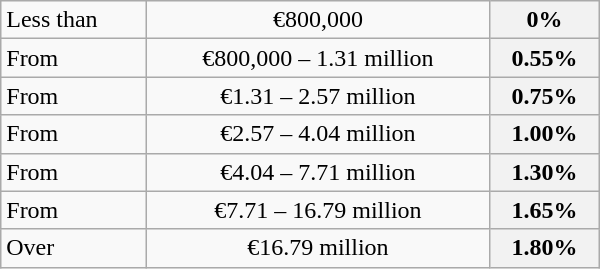<table class="wikitable" style="float:left; width:400px"; title:"2008">
<tr ---->
<td>Less than</td>
<td align="center">€800,000</td>
<th align="left">0%</th>
</tr>
<tr ---->
<td>From</td>
<td align="center">€800,000 – 1.31 million</td>
<th align="left">0.55%</th>
</tr>
<tr ---->
<td>From</td>
<td align="center">€1.31 – 2.57 million</td>
<th align="left">0.75%</th>
</tr>
<tr ---->
<td>From</td>
<td align="center">€2.57 – 4.04 million</td>
<th align="left">1.00%</th>
</tr>
<tr ---->
<td>From</td>
<td align="center">€4.04 – 7.71 million</td>
<th align="left">1.30%</th>
</tr>
<tr ---->
<td>From</td>
<td align="center">€7.71 – 16.79 million</td>
<th align="left">1.65%</th>
</tr>
<tr ---->
<td>Over</td>
<td align="center">€16.79 million</td>
<th align="left">1.80%</th>
</tr>
</table>
